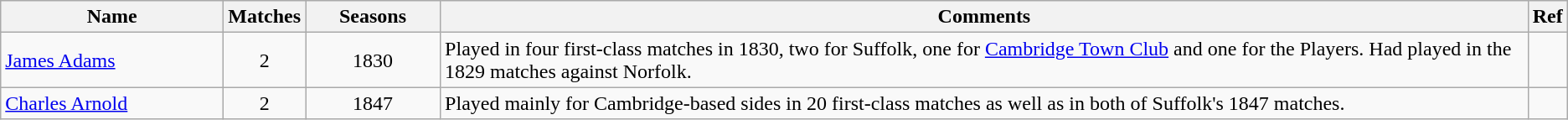<table class="wikitable">
<tr>
<th style="width:170px">Name</th>
<th>Matches</th>
<th style="width: 100px">Seasons</th>
<th>Comments</th>
<th>Ref</th>
</tr>
<tr>
<td><a href='#'>James Adams</a></td>
<td align=center>2</td>
<td align=center>1830</td>
<td>Played in four first-class matches in 1830, two for Suffolk, one for <a href='#'>Cambridge Town Club</a> and one for the Players. Had played in the 1829 matches against Norfolk.</td>
<td></td>
</tr>
<tr>
<td><a href='#'>Charles Arnold</a></td>
<td align=center>2</td>
<td align=center>1847</td>
<td>Played mainly for Cambridge-based sides in 20 first-class matches as well as in both of Suffolk's 1847 matches.</td>
<td></td>
</tr>
</table>
